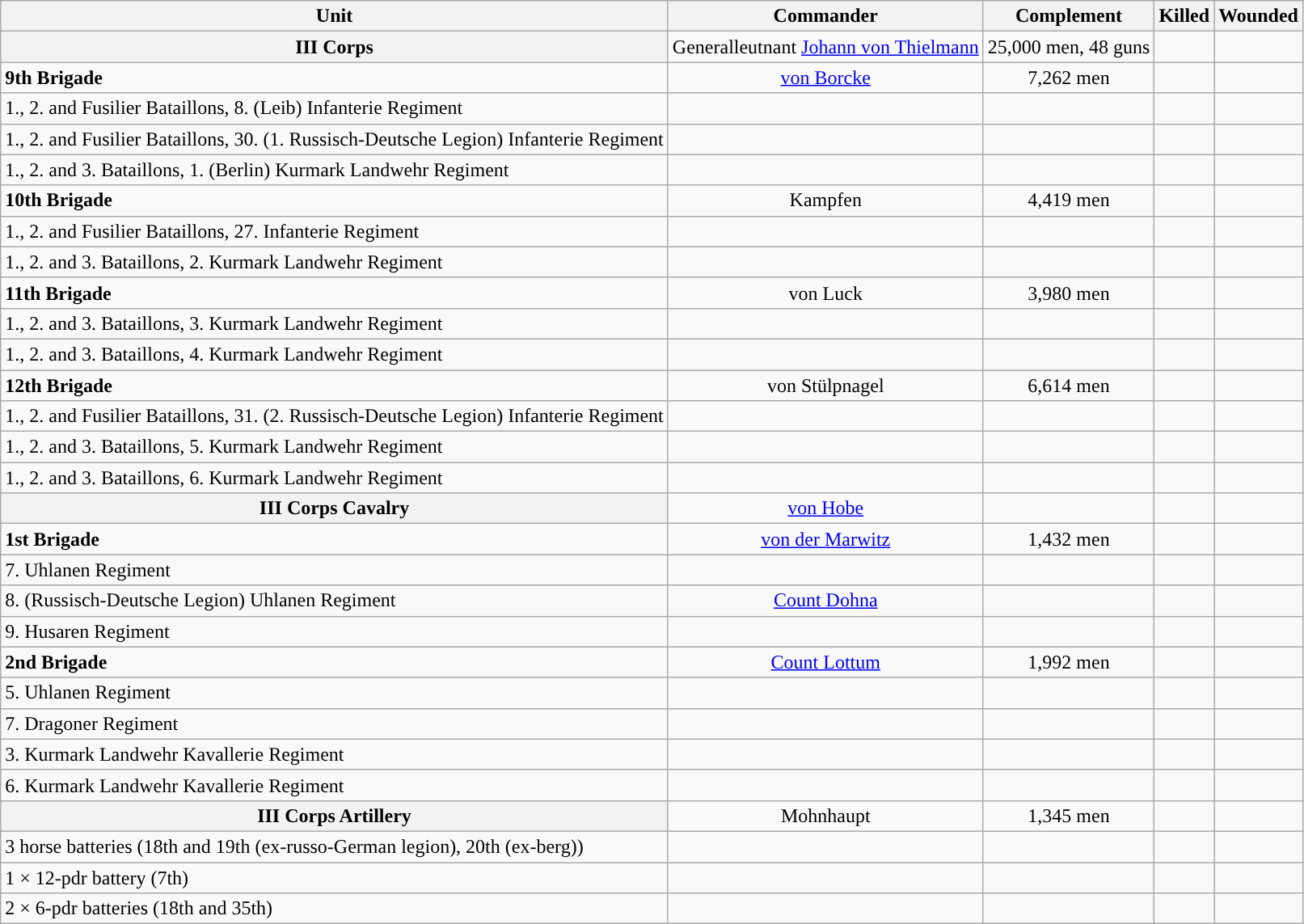<table class="wikitable">
<tr>
<th>Unit</th>
<th>Commander</th>
<th>Complement</th>
<th>Killed</th>
<th>Wounded</th>
</tr>
<tr>
<th colspan="1" bgcolor="#f9f9f9;">III Corps</th>
<td align="center">Generalleutnant <a href='#'>Johann von Thielmann</a></td>
<td align="center">25,000 men, 48 guns</td>
<td align="center"></td>
<td align="center"></td>
</tr>
<tr>
<td><strong>9th Brigade</strong></td>
<td align="center"><a href='#'>von Borcke</a></td>
<td align="center">7,262 men</td>
<td align="center"></td>
<td align="center"></td>
</tr>
<tr>
<td>1., 2. and Fusilier Bataillons, 8. (Leib) Infanterie Regiment</td>
<td align="center"></td>
<td align="center"></td>
<td align="center"></td>
<td align="center"></td>
</tr>
<tr>
<td>1., 2. and Fusilier Bataillons, 30. (1. Russisch-Deutsche Legion) Infanterie Regiment</td>
<td align="center"></td>
<td align="center"></td>
<td align="center"></td>
<td align="center"></td>
</tr>
<tr>
<td>1., 2. and 3. Bataillons, 1. (Berlin) Kurmark Landwehr Regiment</td>
<td align="center"></td>
<td align="center"></td>
<td align="center"></td>
<td align="center"></td>
</tr>
<tr>
<td><strong>10th Brigade</strong></td>
<td align="center">Kampfen</td>
<td align="center">4,419 men</td>
<td align="center"></td>
<td align="center"></td>
</tr>
<tr>
<td>1., 2. and Fusilier Bataillons, 27. Infanterie Regiment</td>
<td align="center"></td>
<td align="center"></td>
<td align="center"></td>
<td align="center"></td>
</tr>
<tr>
<td>1., 2. and 3. Bataillons, 2. Kurmark Landwehr Regiment</td>
<td align="center"></td>
<td align="center"></td>
<td align="center"></td>
<td align="center"></td>
</tr>
<tr>
<td><strong>11th Brigade</strong></td>
<td align="center">von Luck</td>
<td align="center">3,980 men</td>
<td align="center"></td>
<td align="center"></td>
</tr>
<tr>
<td>1., 2. and 3. Bataillons, 3. Kurmark Landwehr Regiment</td>
<td align="center"></td>
<td align="center"></td>
<td align="center"></td>
<td align="center"></td>
</tr>
<tr>
<td>1., 2. and 3. Bataillons, 4. Kurmark Landwehr Regiment</td>
<td align="center"></td>
<td align="center"></td>
<td align="center"></td>
<td align="center"></td>
</tr>
<tr>
<td><strong>12th Brigade</strong></td>
<td align="center">von Stülpnagel</td>
<td align="center">6,614 men</td>
<td align="center"></td>
<td align="center"></td>
</tr>
<tr>
<td>1., 2. and Fusilier Bataillons, 31. (2. Russisch-Deutsche Legion) Infanterie Regiment</td>
<td align="center"></td>
<td align="center"></td>
<td align="center"></td>
<td align="center"></td>
</tr>
<tr>
<td>1., 2. and 3. Bataillons, 5. Kurmark Landwehr Regiment</td>
<td align="center"></td>
<td align="center"></td>
<td align="center"></td>
<td align="center"></td>
</tr>
<tr>
<td>1., 2. and 3. Bataillons, 6. Kurmark Landwehr Regiment</td>
<td align="center"></td>
<td align="center"></td>
<td align="center"></td>
<td align="center"></td>
</tr>
<tr>
<th colspan="1" bgcolor="#f9f9f9;">III Corps Cavalry</th>
<td align="center"><a href='#'>von Hobe</a></td>
<td align="center"></td>
<td align="center"></td>
<td align="center"></td>
</tr>
<tr>
<td><strong>1st Brigade</strong></td>
<td align="center"><a href='#'>von der Marwitz</a></td>
<td align="center">1,432 men</td>
<td align="center"></td>
<td align="center"></td>
</tr>
<tr>
<td>7. Uhlanen Regiment</td>
<td align="center"></td>
<td align="center"></td>
<td align="center"></td>
<td align="center"></td>
</tr>
<tr>
<td>8. (Russisch-Deutsche Legion) Uhlanen Regiment</td>
<td align="center"><a href='#'>Count Dohna</a> </td>
<td align="center"></td>
<td align="center"></td>
<td align="center"></td>
</tr>
<tr>
<td>9. Husaren Regiment</td>
<td align="center"></td>
<td align="center"></td>
<td align="center"></td>
<td align="center"></td>
</tr>
<tr>
<td><strong>2nd Brigade</strong></td>
<td align="center"><a href='#'>Count Lottum</a></td>
<td align="center">1,992 men</td>
<td align="center"></td>
<td align="center"></td>
</tr>
<tr>
<td>5. Uhlanen Regiment</td>
<td align="center"></td>
<td align="center"></td>
<td align="center"></td>
<td align="center"></td>
</tr>
<tr>
<td>7. Dragoner Regiment</td>
<td align="center"></td>
<td align="center"></td>
<td align="center"></td>
<td align="center"></td>
</tr>
<tr>
<td>3. Kurmark Landwehr Kavallerie Regiment</td>
<td align="center"></td>
<td align="center"></td>
<td align="center"></td>
<td align="center"></td>
</tr>
<tr>
<td>6. Kurmark Landwehr Kavallerie Regiment</td>
<td align="center"></td>
<td align="center"></td>
<td align="center"></td>
<td align="center"></td>
</tr>
<tr>
<th colspan="1" bgcolor="#f9f9f9;">III Corps Artillery</th>
<td align="center">Mohnhaupt</td>
<td align="center">1,345 men</td>
<td align="center"></td>
<td align="center"></td>
</tr>
<tr>
<td>3 horse batteries (18th and 19th (ex-russo-German legion), 20th (ex-berg))</td>
<td align="center"></td>
<td align="center"></td>
<td align="center"></td>
<td align="center"></td>
</tr>
<tr>
<td>1 × 12-pdr battery (7th)</td>
<td align="center"></td>
<td align="center"></td>
<td align="center"></td>
<td align="center"></td>
</tr>
<tr>
<td>2 × 6-pdr batteries (18th and 35th)</td>
<td align="center"></td>
<td align="center"></td>
<td align="center"></td>
<td align="center"></td>
</tr>
</table>
